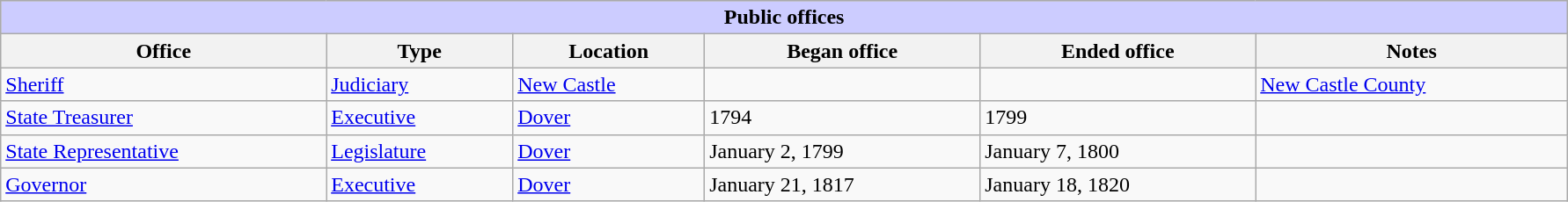<table class=wikitable style="width: 94%" style="text-align: center;" align="center">
<tr bgcolor=#cccccc>
<th colspan=7 style="background: #ccccff;">Public offices</th>
</tr>
<tr>
<th><strong>Office</strong></th>
<th><strong>Type</strong></th>
<th><strong>Location</strong></th>
<th><strong>Began office</strong></th>
<th><strong>Ended office</strong></th>
<th><strong>Notes</strong></th>
</tr>
<tr>
<td><a href='#'>Sheriff</a></td>
<td><a href='#'>Judiciary</a></td>
<td><a href='#'>New Castle</a></td>
<td></td>
<td></td>
<td><a href='#'>New Castle County</a></td>
</tr>
<tr>
<td><a href='#'>State Treasurer</a></td>
<td><a href='#'>Executive</a></td>
<td><a href='#'>Dover</a></td>
<td>1794</td>
<td>1799</td>
<td></td>
</tr>
<tr>
<td><a href='#'>State Representative</a></td>
<td><a href='#'>Legislature</a></td>
<td><a href='#'>Dover</a></td>
<td>January 2, 1799</td>
<td>January 7, 1800</td>
<td></td>
</tr>
<tr>
<td><a href='#'>Governor</a></td>
<td><a href='#'>Executive</a></td>
<td><a href='#'>Dover</a></td>
<td>January 21, 1817</td>
<td>January 18, 1820</td>
<td></td>
</tr>
</table>
